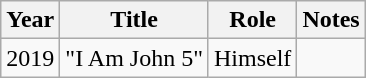<table class="wikitable">
<tr>
<th>Year</th>
<th>Title</th>
<th>Role</th>
<th>Notes</th>
</tr>
<tr>
<td>2019</td>
<td>"I Am John 5"</td>
<td>Himself</td>
<td></td>
</tr>
</table>
